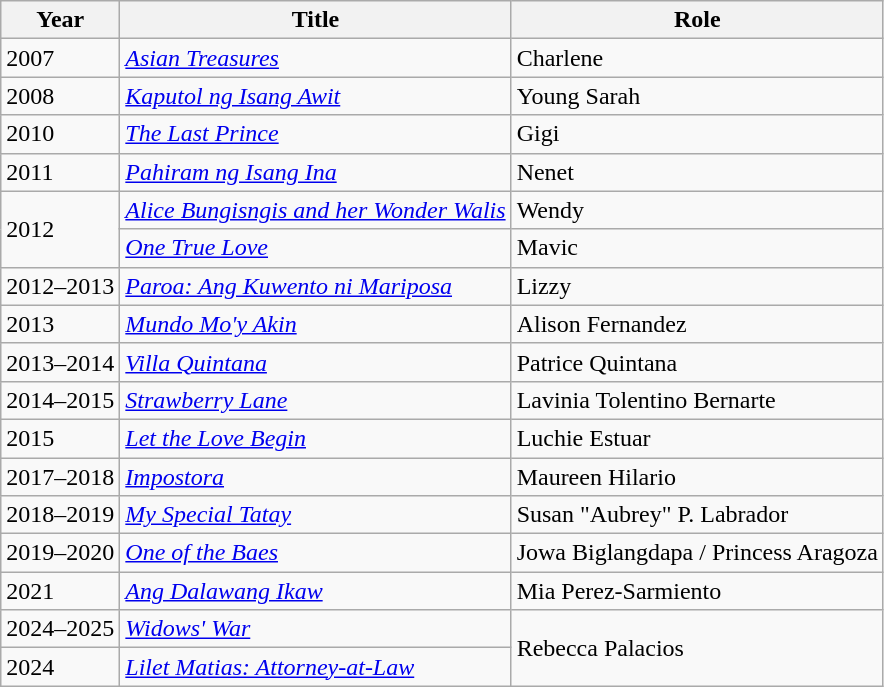<table class="wikitable sortable">
<tr>
<th>Year</th>
<th>Title</th>
<th>Role</th>
</tr>
<tr>
<td>2007</td>
<td><em><a href='#'>Asian Treasures</a></em></td>
<td>Charlene</td>
</tr>
<tr>
<td>2008</td>
<td><em><a href='#'>Kaputol ng Isang Awit</a></em></td>
<td>Young Sarah</td>
</tr>
<tr>
<td>2010</td>
<td><em><a href='#'>The Last Prince</a></em></td>
<td>Gigi</td>
</tr>
<tr>
<td>2011</td>
<td><em><a href='#'>Pahiram ng Isang Ina</a></em></td>
<td>Nenet</td>
</tr>
<tr>
<td rowspan="2">2012</td>
<td><em><a href='#'>Alice Bungisngis and her Wonder Walis</a></em></td>
<td>Wendy</td>
</tr>
<tr>
<td><em><a href='#'>One True Love</a></em></td>
<td>Mavic</td>
</tr>
<tr>
<td>2012–2013</td>
<td><em><a href='#'>Paroa: Ang Kuwento ni Mariposa</a></em></td>
<td>Lizzy</td>
</tr>
<tr>
<td>2013</td>
<td><em><a href='#'>Mundo Mo'y Akin</a></em></td>
<td>Alison Fernandez</td>
</tr>
<tr>
<td>2013–2014</td>
<td><em><a href='#'>Villa Quintana</a></em></td>
<td>Patrice Quintana</td>
</tr>
<tr>
<td>2014–2015</td>
<td><em><a href='#'>Strawberry Lane</a></em></td>
<td>Lavinia Tolentino Bernarte</td>
</tr>
<tr>
<td>2015</td>
<td><em><a href='#'>Let the Love Begin</a></em></td>
<td>Luchie Estuar</td>
</tr>
<tr>
<td>2017–2018</td>
<td><em><a href='#'>Impostora</a></em></td>
<td>Maureen Hilario</td>
</tr>
<tr>
<td>2018–2019</td>
<td><em><a href='#'>My Special Tatay</a></em></td>
<td>Susan "Aubrey" P. Labrador</td>
</tr>
<tr>
<td>2019–2020</td>
<td><em><a href='#'>One of the Baes</a></em></td>
<td>Jowa Biglangdapa / Princess Aragoza</td>
</tr>
<tr>
<td>2021</td>
<td><em><a href='#'>Ang Dalawang Ikaw</a></em></td>
<td>Mia Perez-Sarmiento</td>
</tr>
<tr>
<td>2024–2025</td>
<td><em><a href='#'>Widows' War</a></em></td>
<td rowspan="2">Rebecca Palacios</td>
</tr>
<tr>
<td>2024</td>
<td><em><a href='#'>Lilet Matias: Attorney-at-Law</a></em></td>
</tr>
</table>
